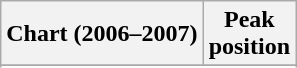<table class="wikitable sortable plainrowheaders" style="text-align:center">
<tr>
<th>Chart (2006–2007)</th>
<th>Peak<br>position</th>
</tr>
<tr>
</tr>
<tr>
</tr>
<tr>
</tr>
<tr>
</tr>
<tr>
</tr>
<tr>
</tr>
<tr>
</tr>
<tr>
</tr>
<tr>
</tr>
<tr>
</tr>
</table>
